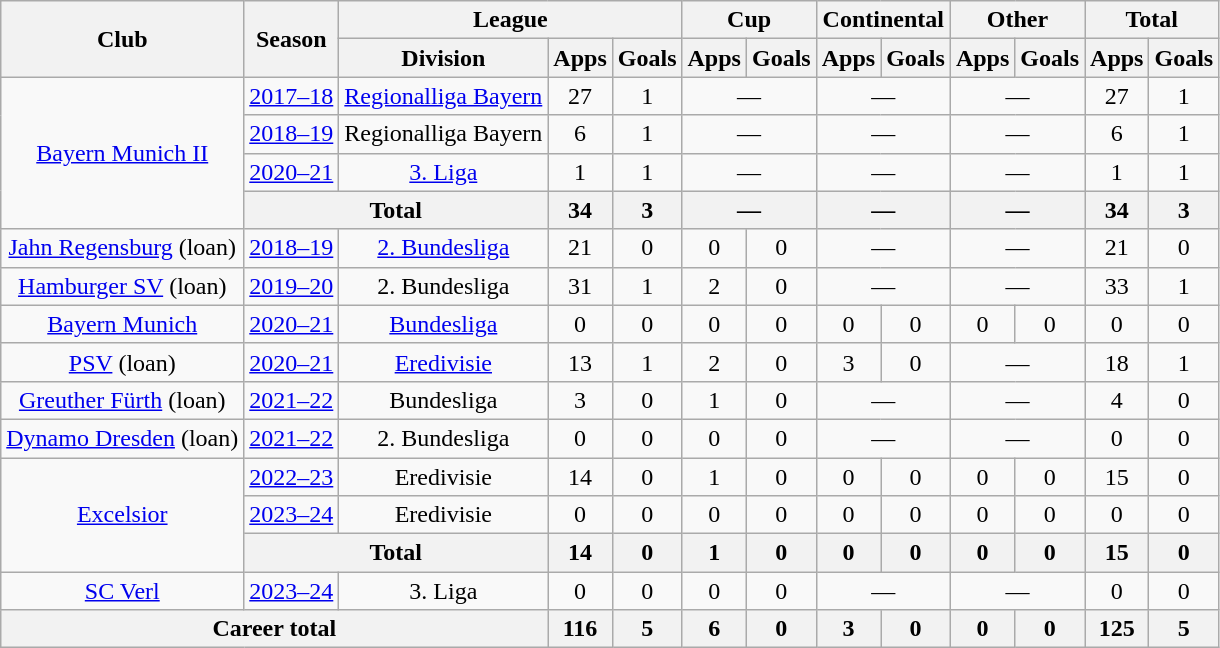<table class="wikitable" style="text-align:center">
<tr>
<th rowspan="2">Club</th>
<th rowspan="2">Season</th>
<th colspan="3">League</th>
<th colspan="2">Cup</th>
<th colspan="2">Continental</th>
<th colspan="2">Other</th>
<th colspan="2">Total</th>
</tr>
<tr>
<th>Division</th>
<th>Apps</th>
<th>Goals</th>
<th>Apps</th>
<th>Goals</th>
<th>Apps</th>
<th>Goals</th>
<th>Apps</th>
<th>Goals</th>
<th>Apps</th>
<th>Goals</th>
</tr>
<tr>
<td rowspan="4"><a href='#'>Bayern Munich II</a></td>
<td><a href='#'>2017–18</a></td>
<td><a href='#'>Regionalliga Bayern</a></td>
<td>27</td>
<td>1</td>
<td colspan="2">—</td>
<td colspan="2">—</td>
<td colspan="2">—</td>
<td>27</td>
<td>1</td>
</tr>
<tr>
<td><a href='#'>2018–19</a></td>
<td>Regionalliga Bayern</td>
<td>6</td>
<td>1</td>
<td colspan="2">—</td>
<td colspan="2">—</td>
<td colspan="2">—</td>
<td>6</td>
<td>1</td>
</tr>
<tr>
<td><a href='#'>2020–21</a></td>
<td><a href='#'>3. Liga</a></td>
<td>1</td>
<td>1</td>
<td colspan="2">—</td>
<td colspan="2">—</td>
<td colspan="2">—</td>
<td>1</td>
<td>1</td>
</tr>
<tr>
<th colspan="2">Total</th>
<th>34</th>
<th>3</th>
<th colspan="2">—</th>
<th colspan="2">—</th>
<th colspan="2">—</th>
<th>34</th>
<th>3</th>
</tr>
<tr>
<td><a href='#'>Jahn Regensburg</a> (loan)</td>
<td><a href='#'>2018–19</a></td>
<td><a href='#'>2. Bundesliga</a></td>
<td>21</td>
<td>0</td>
<td>0</td>
<td>0</td>
<td colspan="2">—</td>
<td colspan="2">—</td>
<td>21</td>
<td>0</td>
</tr>
<tr>
<td><a href='#'>Hamburger SV</a> (loan)</td>
<td><a href='#'>2019–20</a></td>
<td>2. Bundesliga</td>
<td>31</td>
<td>1</td>
<td>2</td>
<td>0</td>
<td colspan="2">—</td>
<td colspan="2">—</td>
<td>33</td>
<td>1</td>
</tr>
<tr>
<td><a href='#'>Bayern Munich</a></td>
<td><a href='#'>2020–21</a></td>
<td><a href='#'>Bundesliga</a></td>
<td>0</td>
<td>0</td>
<td>0</td>
<td>0</td>
<td>0</td>
<td>0</td>
<td>0</td>
<td>0</td>
<td>0</td>
<td>0</td>
</tr>
<tr>
<td><a href='#'>PSV</a> (loan)</td>
<td><a href='#'>2020–21</a></td>
<td><a href='#'>Eredivisie</a></td>
<td>13</td>
<td>1</td>
<td>2</td>
<td>0</td>
<td>3</td>
<td>0</td>
<td colspan="2">—</td>
<td>18</td>
<td>1</td>
</tr>
<tr>
<td><a href='#'>Greuther Fürth</a> (loan)</td>
<td><a href='#'>2021–22</a></td>
<td>Bundesliga</td>
<td>3</td>
<td>0</td>
<td>1</td>
<td>0</td>
<td colspan="2">—</td>
<td colspan="2">—</td>
<td>4</td>
<td>0</td>
</tr>
<tr>
<td><a href='#'>Dynamo Dresden</a> (loan)</td>
<td><a href='#'>2021–22</a></td>
<td>2. Bundesliga</td>
<td>0</td>
<td>0</td>
<td>0</td>
<td>0</td>
<td colspan="2">—</td>
<td colspan="2">—</td>
<td>0</td>
<td>0</td>
</tr>
<tr>
<td rowspan="3"><a href='#'>Excelsior</a></td>
<td><a href='#'>2022–23</a></td>
<td>Eredivisie</td>
<td>14</td>
<td>0</td>
<td>1</td>
<td>0</td>
<td>0</td>
<td>0</td>
<td>0</td>
<td>0</td>
<td>15</td>
<td>0</td>
</tr>
<tr>
<td><a href='#'>2023–24</a></td>
<td>Eredivisie</td>
<td>0</td>
<td>0</td>
<td>0</td>
<td>0</td>
<td>0</td>
<td>0</td>
<td>0</td>
<td>0</td>
<td>0</td>
<td>0</td>
</tr>
<tr>
<th colspan="2">Total</th>
<th>14</th>
<th>0</th>
<th>1</th>
<th>0</th>
<th>0</th>
<th>0</th>
<th>0</th>
<th>0</th>
<th>15</th>
<th>0</th>
</tr>
<tr>
<td><a href='#'>SC Verl</a></td>
<td><a href='#'>2023–24</a></td>
<td>3. Liga</td>
<td>0</td>
<td>0</td>
<td>0</td>
<td>0</td>
<td colspan="2">—</td>
<td colspan="2">—</td>
<td>0</td>
<td>0</td>
</tr>
<tr>
<th colspan="3">Career total</th>
<th>116</th>
<th>5</th>
<th>6</th>
<th>0</th>
<th>3</th>
<th>0</th>
<th>0</th>
<th>0</th>
<th>125</th>
<th>5</th>
</tr>
</table>
